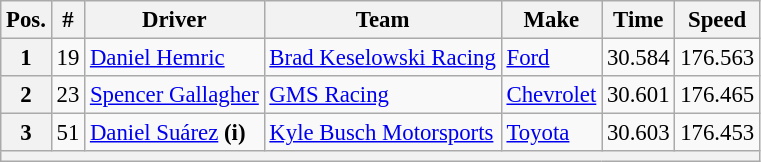<table class="wikitable" style="font-size:95%">
<tr>
<th>Pos.</th>
<th>#</th>
<th>Driver</th>
<th>Team</th>
<th>Make</th>
<th>Time</th>
<th>Speed</th>
</tr>
<tr>
<th>1</th>
<td>19</td>
<td><a href='#'>Daniel Hemric</a></td>
<td><a href='#'>Brad Keselowski Racing</a></td>
<td><a href='#'>Ford</a></td>
<td>30.584</td>
<td>176.563</td>
</tr>
<tr>
<th>2</th>
<td>23</td>
<td><a href='#'>Spencer Gallagher</a></td>
<td><a href='#'>GMS Racing</a></td>
<td><a href='#'>Chevrolet</a></td>
<td>30.601</td>
<td>176.465</td>
</tr>
<tr>
<th>3</th>
<td>51</td>
<td><a href='#'>Daniel Suárez</a> <strong>(i)</strong></td>
<td><a href='#'>Kyle Busch Motorsports</a></td>
<td><a href='#'>Toyota</a></td>
<td>30.603</td>
<td>176.453</td>
</tr>
<tr>
<th colspan="7"></th>
</tr>
</table>
